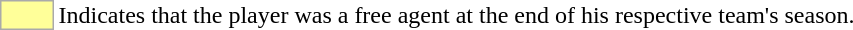<table>
<tr>
<td style="background:#ff9; border:1px solid #aaa; width:2em"></td>
<td>Indicates that the player was a free agent at the end of his respective team's  season.</td>
</tr>
</table>
